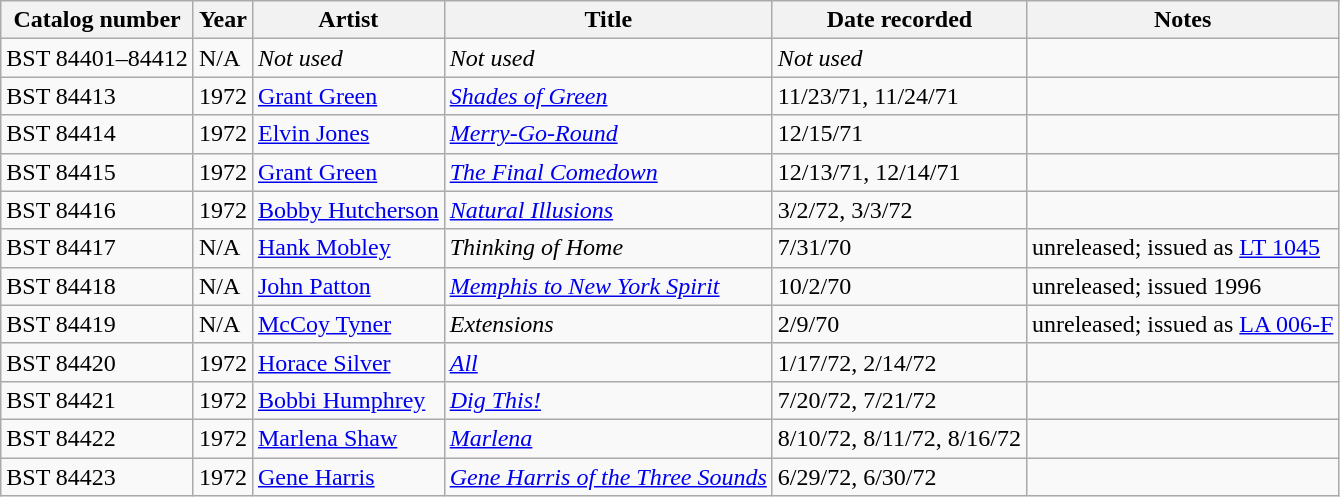<table class="wikitable sortable" align="center" bgcolor="#CCCCCC" |>
<tr>
<th>Catalog number</th>
<th>Year</th>
<th>Artist</th>
<th>Title</th>
<th>Date recorded</th>
<th>Notes</th>
</tr>
<tr>
<td>BST 84401–84412</td>
<td>N/A</td>
<td><em>Not used</em></td>
<td><em>Not used</em></td>
<td><em>Not used</em></td>
<td></td>
</tr>
<tr>
<td>BST 84413</td>
<td>1972</td>
<td><a href='#'>Grant Green</a></td>
<td><a href='#'><em>Shades of Green</em></a></td>
<td>11/23/71, 11/24/71</td>
<td></td>
</tr>
<tr>
<td>BST 84414</td>
<td>1972</td>
<td><a href='#'>Elvin Jones</a></td>
<td><em><a href='#'>Merry-Go-Round</a></em></td>
<td>12/15/71</td>
<td></td>
</tr>
<tr>
<td>BST 84415</td>
<td>1972</td>
<td><a href='#'>Grant Green</a></td>
<td><em><a href='#'>The Final Comedown</a></em></td>
<td>12/13/71, 12/14/71</td>
<td></td>
</tr>
<tr>
<td>BST 84416</td>
<td>1972</td>
<td><a href='#'>Bobby Hutcherson</a></td>
<td><em><a href='#'>Natural Illusions</a></em></td>
<td>3/2/72, 3/3/72</td>
<td></td>
</tr>
<tr>
<td>BST 84417</td>
<td>N/A</td>
<td><a href='#'>Hank Mobley</a></td>
<td><em>Thinking of Home</em></td>
<td>7/31/70</td>
<td>unreleased; issued as <a href='#'>LT 1045</a></td>
</tr>
<tr>
<td>BST 84418</td>
<td>N/A</td>
<td><a href='#'>John Patton</a></td>
<td><em><a href='#'>Memphis to New York Spirit</a></em></td>
<td>10/2/70</td>
<td>unreleased; issued 1996</td>
</tr>
<tr>
<td>BST 84419</td>
<td>N/A</td>
<td><a href='#'>McCoy Tyner</a></td>
<td><em>Extensions</em></td>
<td>2/9/70</td>
<td>unreleased; issued as <a href='#'>LA 006-F</a></td>
</tr>
<tr>
<td>BST 84420</td>
<td>1972</td>
<td><a href='#'>Horace Silver</a></td>
<td><em><a href='#'>All</a></em></td>
<td>1/17/72, 2/14/72</td>
<td></td>
</tr>
<tr>
<td>BST 84421</td>
<td>1972</td>
<td><a href='#'>Bobbi Humphrey</a></td>
<td><em><a href='#'>Dig This!</a></em></td>
<td>7/20/72, 7/21/72</td>
<td></td>
</tr>
<tr>
<td>BST 84422</td>
<td>1972</td>
<td><a href='#'>Marlena Shaw</a></td>
<td><em><a href='#'>Marlena</a></em></td>
<td>8/10/72, 8/11/72, 8/16/72</td>
<td></td>
</tr>
<tr>
<td>BST 84423</td>
<td>1972</td>
<td><a href='#'>Gene Harris</a></td>
<td><em><a href='#'>Gene Harris of the Three Sounds</a></em></td>
<td>6/29/72, 6/30/72</td>
<td></td>
</tr>
</table>
